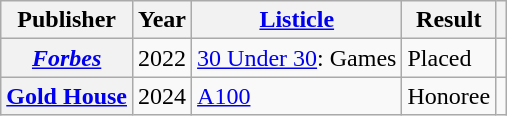<table class="wikitable plainrowheaders sortable">
<tr>
<th scope="col">Publisher</th>
<th scope="col">Year</th>
<th scope="col"><a href='#'>Listicle</a></th>
<th scope="col">Result</th>
<th scope="col" class="unsortable"></th>
</tr>
<tr>
<th scope="row"><em><a href='#'>Forbes</a></em></th>
<td>2022</td>
<td><a href='#'>30 Under 30</a>: Games</td>
<td>Placed</td>
<td align="center"></td>
</tr>
<tr>
<th scope="row"><a href='#'>Gold House</a></th>
<td>2024</td>
<td><a href='#'>A100</a></td>
<td>Honoree</td>
<td align="center"></td>
</tr>
</table>
